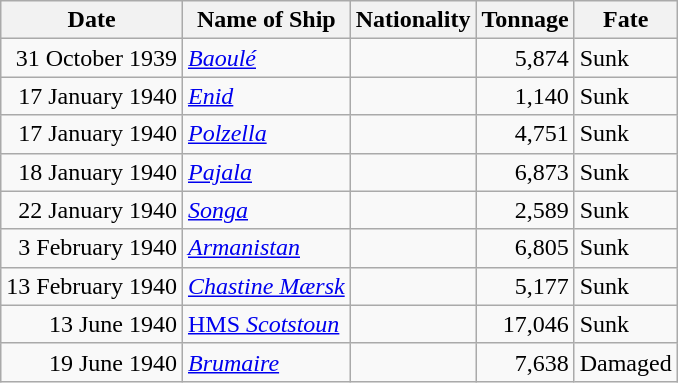<table class="wikitable sortable" border="1">
<tr>
<th>Date</th>
<th>Name of Ship</th>
<th>Nationality</th>
<th>Tonnage</th>
<th>Fate</th>
</tr>
<tr>
<td align="right">31 October 1939</td>
<td align="left"><a href='#'><em>Baoulé</em></a></td>
<td align="left"></td>
<td align="right">5,874</td>
<td align="left">Sunk</td>
</tr>
<tr>
<td align="right">17 January 1940</td>
<td align="left"><a href='#'><em>Enid</em></a></td>
<td align="left"></td>
<td align="right">1,140</td>
<td align="left">Sunk</td>
</tr>
<tr>
<td align="right">17 January 1940</td>
<td align="left"><a href='#'><em>Polzella</em></a></td>
<td align="left"></td>
<td align="right">4,751</td>
<td align="left">Sunk</td>
</tr>
<tr>
<td align="right">18 January 1940</td>
<td align="left"><a href='#'><em>Pajala</em></a></td>
<td align="left"></td>
<td align="right">6,873</td>
<td align="left">Sunk</td>
</tr>
<tr>
<td align="right">22 January 1940</td>
<td align="left"><a href='#'><em>Songa</em></a></td>
<td align="left"></td>
<td align="right">2,589</td>
<td align="left">Sunk</td>
</tr>
<tr>
<td align="right">3 February 1940</td>
<td align="left"><a href='#'><em>Armanistan</em></a></td>
<td align="left"></td>
<td align="right">6,805</td>
<td align="left">Sunk</td>
</tr>
<tr>
<td align="right">13 February 1940</td>
<td align="left"><a href='#'><em>Chastine Mærsk</em></a></td>
<td align="left"></td>
<td align="right">5,177</td>
<td align="left">Sunk</td>
</tr>
<tr>
<td align="right">13 June 1940</td>
<td align="left"><a href='#'>HMS <em>Scotstoun</em></a></td>
<td align="left"></td>
<td align="right">17,046</td>
<td align="left">Sunk</td>
</tr>
<tr>
<td align="right">19 June 1940</td>
<td align="left"><a href='#'><em>Brumaire</em></a></td>
<td align="left"></td>
<td align="right">7,638</td>
<td align="left">Damaged</td>
</tr>
</table>
